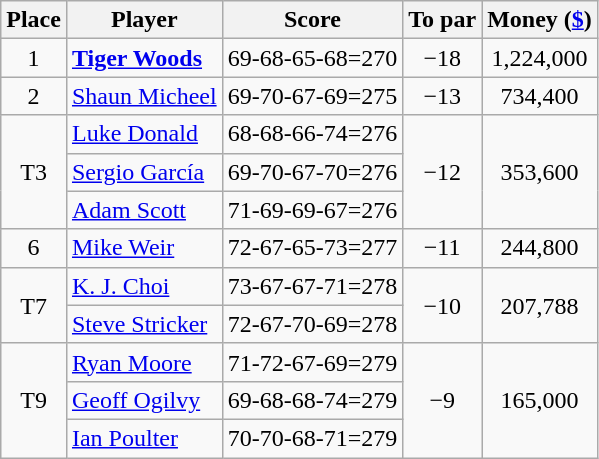<table class="wikitable">
<tr>
<th>Place</th>
<th>Player</th>
<th>Score</th>
<th>To par</th>
<th>Money (<a href='#'>$</a>)</th>
</tr>
<tr>
<td align=center>1</td>
<td> <strong><a href='#'>Tiger Woods</a></strong></td>
<td>69-68-65-68=270</td>
<td align=center>−18</td>
<td align=center>1,224,000</td>
</tr>
<tr>
<td align=center>2</td>
<td> <a href='#'>Shaun Micheel</a></td>
<td>69-70-67-69=275</td>
<td align=center>−13</td>
<td align=center>734,400</td>
</tr>
<tr>
<td rowspan="3" align=center>T3</td>
<td> <a href='#'>Luke Donald</a></td>
<td>68-68-66-74=276</td>
<td rowspan="3" align=center>−12</td>
<td rowspan="3" align=center>353,600</td>
</tr>
<tr>
<td> <a href='#'>Sergio García</a></td>
<td>69-70-67-70=276</td>
</tr>
<tr>
<td> <a href='#'>Adam Scott</a></td>
<td>71-69-69-67=276</td>
</tr>
<tr>
<td align=center>6</td>
<td> <a href='#'>Mike Weir</a></td>
<td>72-67-65-73=277</td>
<td align=center>−11</td>
<td align=center>244,800</td>
</tr>
<tr>
<td rowspan=2 align=center>T7</td>
<td> <a href='#'>K. J. Choi</a></td>
<td>73-67-67-71=278</td>
<td rowspan=2 align=center>−10</td>
<td rowspan=2 align=center>207,788</td>
</tr>
<tr>
<td> <a href='#'>Steve Stricker</a></td>
<td>72-67-70-69=278</td>
</tr>
<tr>
<td rowspan=3 align=center>T9</td>
<td> <a href='#'>Ryan Moore</a></td>
<td>71-72-67-69=279</td>
<td rowspan=3 align=center>−9</td>
<td rowspan=3 align=center>165,000</td>
</tr>
<tr>
<td> <a href='#'>Geoff Ogilvy</a></td>
<td>69-68-68-74=279</td>
</tr>
<tr>
<td> <a href='#'>Ian Poulter</a></td>
<td>70-70-68-71=279</td>
</tr>
</table>
